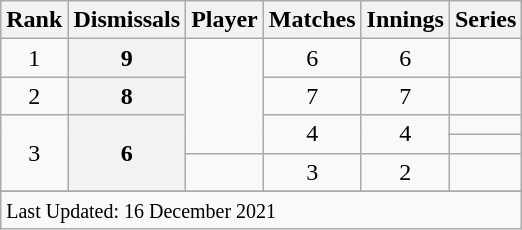<table class="wikitable plainrowheaders sortable">
<tr>
<th scope=col>Rank</th>
<th scope=col>Dismissals</th>
<th scope=col>Player</th>
<th scope=col>Matches</th>
<th scope=col>Innings</th>
<th scope=col>Series</th>
</tr>
<tr>
<td align=center>1</td>
<th scope=row style=text-align:center;>9</th>
<td rowspan=4></td>
<td align=center>6</td>
<td align=center>6</td>
<td></td>
</tr>
<tr>
<td align=center>2</td>
<th scope=row style=text-align:center;>8</th>
<td align=center>7</td>
<td align=center>7</td>
<td></td>
</tr>
<tr>
<td align=center rowspan=3>3</td>
<th scope=row style=text-align:center; rowspan=3>6</th>
<td align=center rowspan=2>4</td>
<td align=center rowspan=2>4</td>
<td></td>
</tr>
<tr>
<td></td>
</tr>
<tr>
<td> </td>
<td align=center>3</td>
<td align=center>2</td>
<td></td>
</tr>
<tr>
</tr>
<tr class=sortbottom>
<td colspan=6><small>Last Updated: 16 December 2021</small></td>
</tr>
</table>
